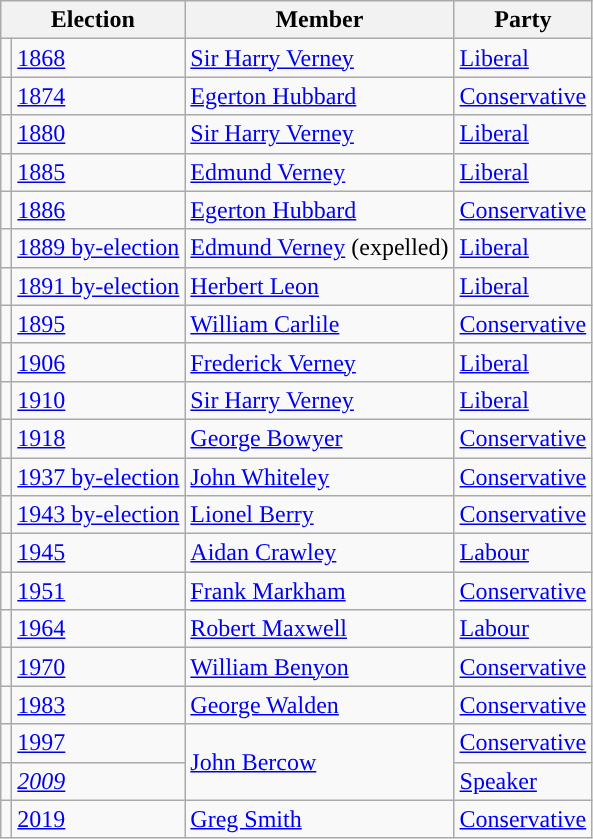<table class="wikitable">
<tr>
<th colspan="2">Election</th>
<th>Member</th>
<th>Party</th>
</tr>
<tr>
<td style="color:inherit;background-color: "></td>
<td><a href='#'>1868</a></td>
<td><a href='#'>Sir Harry Verney</a></td>
<td><a href='#'>Liberal</a></td>
</tr>
<tr>
<td style="color:inherit;background-color: "></td>
<td><a href='#'>1874</a></td>
<td><a href='#'>Egerton Hubbard</a></td>
<td><a href='#'>Conservative</a></td>
</tr>
<tr>
<td style="color:inherit;background-color: "></td>
<td><a href='#'>1880</a></td>
<td><a href='#'>Sir Harry Verney</a></td>
<td><a href='#'>Liberal</a></td>
</tr>
<tr>
<td style="color:inherit;background-color: "></td>
<td><a href='#'>1885</a></td>
<td><a href='#'>Edmund Verney</a></td>
<td><a href='#'>Liberal</a></td>
</tr>
<tr>
<td style="color:inherit;background-color: "></td>
<td><a href='#'>1886</a></td>
<td><a href='#'>Egerton Hubbard</a></td>
<td><a href='#'>Conservative</a></td>
</tr>
<tr>
<td style="color:inherit;background-color: "></td>
<td><a href='#'>1889 by-election</a></td>
<td><a href='#'>Edmund Verney</a> (expelled)</td>
<td><a href='#'>Liberal</a></td>
</tr>
<tr>
<td style="color:inherit;background-color: "></td>
<td><a href='#'>1891 by-election</a></td>
<td><a href='#'>Herbert Leon</a></td>
<td><a href='#'>Liberal</a></td>
</tr>
<tr>
<td style="color:inherit;background-color: "></td>
<td><a href='#'>1895</a></td>
<td><a href='#'>William Carlile</a></td>
<td><a href='#'>Conservative</a></td>
</tr>
<tr>
<td style="color:inherit;background-color: "></td>
<td><a href='#'>1906</a></td>
<td><a href='#'>Frederick Verney</a></td>
<td><a href='#'>Liberal</a></td>
</tr>
<tr>
<td style="color:inherit;background-color: "></td>
<td><a href='#'>1910</a></td>
<td><a href='#'>Sir Harry Verney</a></td>
<td><a href='#'>Liberal</a></td>
</tr>
<tr>
<td style="color:inherit;background-color: "></td>
<td><a href='#'>1918</a></td>
<td><a href='#'>George Bowyer</a></td>
<td><a href='#'>Conservative</a></td>
</tr>
<tr>
<td style="color:inherit;background-color: "></td>
<td><a href='#'>1937 by-election</a></td>
<td><a href='#'>John Whiteley</a></td>
<td><a href='#'>Conservative</a></td>
</tr>
<tr>
<td style="color:inherit;background-color: "></td>
<td><a href='#'>1943 by-election</a></td>
<td><a href='#'>Lionel Berry</a></td>
<td><a href='#'>Conservative</a></td>
</tr>
<tr>
<td style="color:inherit;background-color: "></td>
<td><a href='#'>1945</a></td>
<td><a href='#'>Aidan Crawley</a></td>
<td><a href='#'>Labour</a></td>
</tr>
<tr>
<td style="color:inherit;background-color: "></td>
<td><a href='#'>1951</a></td>
<td><a href='#'>Frank Markham</a></td>
<td><a href='#'>Conservative</a></td>
</tr>
<tr>
<td style="color:inherit;background-color: "></td>
<td><a href='#'>1964</a></td>
<td><a href='#'>Robert Maxwell</a></td>
<td><a href='#'>Labour</a></td>
</tr>
<tr>
<td style="color:inherit;background-color: "></td>
<td><a href='#'>1970</a></td>
<td><a href='#'>William Benyon</a></td>
<td><a href='#'>Conservative</a></td>
</tr>
<tr>
<td style="color:inherit;background-color: "></td>
<td><a href='#'>1983</a></td>
<td><a href='#'>George Walden</a></td>
<td><a href='#'>Conservative</a></td>
</tr>
<tr>
<td style="color:inherit;background-color: "></td>
<td><a href='#'>1997</a></td>
<td rowspan="2"><a href='#'>John Bercow</a></td>
<td><a href='#'>Conservative</a></td>
</tr>
<tr>
<td style="color:inherit;background-color: "></td>
<td><em><a href='#'>2009</a></em></td>
<td><a href='#'>Speaker</a></td>
</tr>
<tr>
<td style="color:inherit;background-color: "></td>
<td><a href='#'>2019</a></td>
<td><a href='#'>Greg Smith</a></td>
<td><a href='#'>Conservative</a></td>
</tr>
</table>
